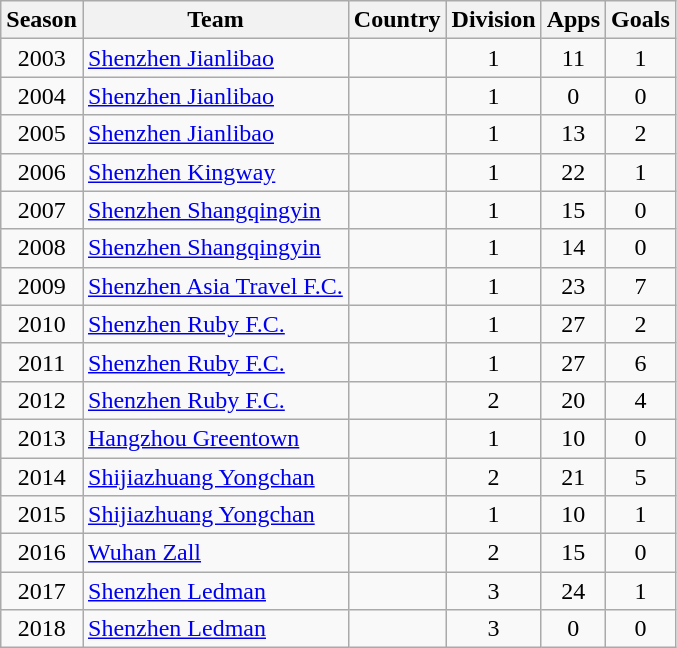<table class="wikitable" style="text-align: center;">
<tr>
<th>Season</th>
<th>Team</th>
<th>Country</th>
<th>Division</th>
<th>Apps</th>
<th>Goals</th>
</tr>
<tr>
<td>2003</td>
<td align="left"><a href='#'>Shenzhen Jianlibao</a></td>
<td align="left"></td>
<td>1</td>
<td>11</td>
<td>1</td>
</tr>
<tr>
<td>2004</td>
<td align="left"><a href='#'>Shenzhen Jianlibao</a></td>
<td align="left"></td>
<td>1</td>
<td>0</td>
<td>0</td>
</tr>
<tr>
<td>2005</td>
<td align="left"><a href='#'>Shenzhen Jianlibao</a></td>
<td align="left"></td>
<td>1</td>
<td>13</td>
<td>2</td>
</tr>
<tr>
<td>2006</td>
<td align="left"><a href='#'>Shenzhen Kingway</a></td>
<td align="left"></td>
<td>1</td>
<td>22</td>
<td>1</td>
</tr>
<tr>
<td>2007</td>
<td align="left"><a href='#'>Shenzhen Shangqingyin</a></td>
<td align="left"></td>
<td>1</td>
<td>15</td>
<td>0</td>
</tr>
<tr>
<td>2008</td>
<td align="left"><a href='#'>Shenzhen Shangqingyin</a></td>
<td align="left"></td>
<td>1</td>
<td>14</td>
<td>0</td>
</tr>
<tr>
<td>2009</td>
<td align="left"><a href='#'>Shenzhen Asia Travel F.C.</a></td>
<td align="left"></td>
<td>1</td>
<td>23</td>
<td>7</td>
</tr>
<tr>
<td>2010</td>
<td align="left"><a href='#'>Shenzhen Ruby F.C.</a></td>
<td align="left"></td>
<td>1</td>
<td>27</td>
<td>2</td>
</tr>
<tr>
<td>2011</td>
<td align="left"><a href='#'>Shenzhen Ruby F.C.</a></td>
<td align="left"></td>
<td>1</td>
<td>27</td>
<td>6</td>
</tr>
<tr>
<td>2012</td>
<td align="left"><a href='#'>Shenzhen Ruby F.C.</a></td>
<td align="left"></td>
<td>2</td>
<td>20</td>
<td>4</td>
</tr>
<tr>
<td>2013</td>
<td align="left"><a href='#'>Hangzhou Greentown</a></td>
<td align="left"></td>
<td>1</td>
<td>10</td>
<td>0</td>
</tr>
<tr>
<td>2014</td>
<td align="left"><a href='#'>Shijiazhuang Yongchan</a></td>
<td align="left"></td>
<td>2</td>
<td>21</td>
<td>5</td>
</tr>
<tr>
<td>2015</td>
<td align="left"><a href='#'>Shijiazhuang Yongchan</a></td>
<td align="left"></td>
<td>1</td>
<td>10</td>
<td>1</td>
</tr>
<tr>
<td>2016</td>
<td align="left"><a href='#'>Wuhan Zall</a></td>
<td align="left"></td>
<td>2</td>
<td>15</td>
<td>0</td>
</tr>
<tr>
<td>2017</td>
<td align="left"><a href='#'>Shenzhen Ledman</a></td>
<td align="left"></td>
<td>3</td>
<td>24</td>
<td>1</td>
</tr>
<tr>
<td>2018</td>
<td align="left"><a href='#'>Shenzhen Ledman</a></td>
<td align="left"></td>
<td>3</td>
<td>0</td>
<td>0</td>
</tr>
</table>
